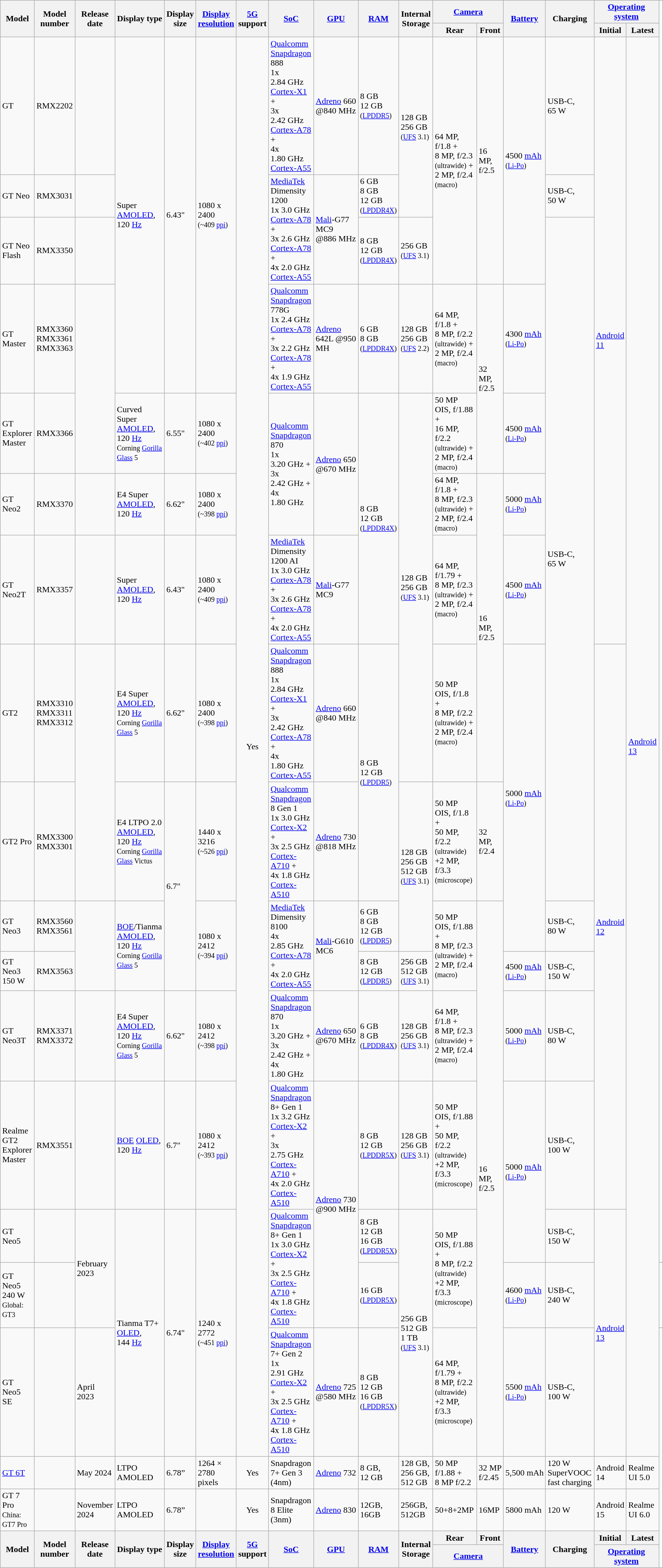<table class="wikitable sortable mw-collapsible">
<tr>
<th rowspan="2">Model</th>
<th rowspan="2">Model number</th>
<th rowspan="2">Release date</th>
<th rowspan="2">Display type</th>
<th rowspan="2">Display size</th>
<th rowspan="2"><a href='#'>Display resolution</a></th>
<th rowspan="2"><a href='#'>5G</a> support</th>
<th rowspan="2"><a href='#'>SoC</a></th>
<th rowspan="2"><a href='#'>GPU</a></th>
<th rowspan="2"><a href='#'>RAM</a></th>
<th rowspan="2">Internal Storage</th>
<th colspan="2"><a href='#'>Camera</a></th>
<th rowspan="2"><a href='#'>Battery</a></th>
<th rowspan="2">Charging</th>
<th colspan="2"><a href='#'>Operating system</a></th>
</tr>
<tr>
<th>Rear</th>
<th>Front</th>
<th>Initial</th>
<th>Latest</th>
</tr>
<tr>
<td>GT</td>
<td>RMX2202</td>
<td></td>
<td rowspan="4">Super <a href='#'>AMOLED</a>, 120 <a href='#'>Hz</a></td>
<td rowspan="4">6.43"</td>
<td rowspan="4">1080 x 2400<br><small>(~409 <a href='#'>ppi</a>)</small></td>
<td rowspan="16" style="text-align:center;">Yes</td>
<td><a href='#'>Qualcomm Snapdragon</a> 888<br>1x 2.84 GHz <a href='#'>Cortex-X1</a> +<br>3x 2.42 GHz <a href='#'>Cortex-A78</a> +<br>4x 1.80 GHz <a href='#'>Cortex-A55</a></td>
<td><a href='#'>Adreno</a> 660<br>@840 MHz</td>
<td>8 GB<br>12 GB<br><small>(<a href='#'>LPDDR5</a>)</small></td>
<td rowspan="2">128 GB<br>256 GB<br><small>(<a href='#'>UFS</a> 3.1)</small></td>
<td rowspan="3">64 MP, f/1.8 +<br>8 MP, f/2.3 <small>(ultrawide)</small> +
2 MP, f/2.4 <small>(macro)</small></td>
<td rowspan="3">16 MP, f/2.5</td>
<td rowspan="3">4500 <a href='#'>mAh</a><br><small>(<a href='#'>Li-Po</a>)</small></td>
<td>USB-C, 65 W</td>
<td rowspan="7"><a href='#'>Android 11</a></td>
<td rowspan="16"><a href='#'>Android 13</a></td>
</tr>
<tr>
<td>GT Neo</td>
<td>RMX3031</td>
<td></td>
<td rowspan="2"><a href='#'>MediaTek</a> Dimensity 1200<br>1x 3.0 GHz <a href='#'>Cortex-A78</a> +<br>3x 2.6 GHz <a href='#'>Cortex-A78</a> +<br>4x 2.0 GHz <a href='#'>Cortex-A55</a></td>
<td rowspan="2"><a href='#'>Mali</a>-G77 MC9<br>@886 MHz</td>
<td>6 GB<br>8 GB<br>12 GB<br><small>(<a href='#'>LPDDR4X</a>)</small></td>
<td>USB-C, 50 W</td>
</tr>
<tr>
<td>GT Neo Flash</td>
<td>RMX3350</td>
<td></td>
<td>8 GB<br>12 GB<br><small>(<a href='#'>LPDDR4X</a>)</small></td>
<td>256 GB<br><small>(<a href='#'>UFS</a> 3.1)</small></td>
<td rowspan="7">USB-C, 65 W</td>
</tr>
<tr>
<td>GT Master</td>
<td>RMX3360<br>RMX3361<br>RMX3363</td>
<td rowspan="2"></td>
<td><a href='#'>Qualcomm Snapdragon</a> 778G<br>1x 2.4 GHz <a href='#'>Cortex-A78</a> +<br>3x 2.2 GHz <a href='#'>Cortex-A78</a> +<br>4x 1.9 GHz <a href='#'>Cortex-A55</a></td>
<td><a href='#'>Adreno</a> 642L @950 MH</td>
<td>6 GB<br>8 GB<br><small>(<a href='#'>LPDDR4X</a>)</small></td>
<td>128 GB<br>256 GB<br><small>(<a href='#'>UFS</a> 2.2)</small></td>
<td>64 MP, f/1.8 +<br>8 MP, f/2.2 <small>(ultrawide)</small> +
2 MP, f/2.4 <small>(macro)</small></td>
<td rowspan="2">32 MP, f/2.5</td>
<td>4300 <a href='#'>mAh</a><br><small>(<a href='#'>Li-Po</a>)</small></td>
</tr>
<tr>
<td>GT Explorer Master</td>
<td>RMX3366</td>
<td>Curved Super <a href='#'>AMOLED</a>, 120 <a href='#'>Hz</a><br><small>Corning <a href='#'>Gorilla Glass</a> 5</small></td>
<td>6.55"</td>
<td>1080 x 2400<br><small>(~402 <a href='#'>ppi</a>)</small></td>
<td rowspan="2"><a href='#'>Qualcomm Snapdragon</a> 870<br>1x 3.20 GHz +<br>3x 2.42 GHz +<br>4x 1.80 GHz</td>
<td rowspan="2"><a href='#'>Adreno</a> 650<br>@670 MHz</td>
<td rowspan="3">8 GB<br>12 GB<br><small>(<a href='#'>LPDDR4X</a>)</small></td>
<td rowspan="4">128 GB<br>256 GB<br><small>(<a href='#'>UFS</a> 3.1)</small></td>
<td>50 MP OIS, f/1.88 +<br>16 MP, f/2.2 <small>(ultrawide)</small> +
2 MP, f/2.4 <small>(macro)</small></td>
<td>4500 <a href='#'>mAh</a><br><small>(<a href='#'>Li-Po</a>)</small></td>
</tr>
<tr>
<td>GT Neo2</td>
<td>RMX3370</td>
<td></td>
<td>E4 Super <a href='#'>AMOLED</a>, 120 <a href='#'>Hz</a></td>
<td>6.62"</td>
<td>1080 x 2400<br><small>(~398 <a href='#'>ppi</a>)</small></td>
<td>64 MP, f/1.8 +<br>8 MP, f/2.3 <small>(ultrawide)</small> +
2 MP, f/2.4 <small>(macro)</small></td>
<td rowspan="3">16 MP, f/2.5</td>
<td>5000 <a href='#'>mAh</a><br><small>(<a href='#'>Li-Po</a>)</small></td>
</tr>
<tr>
<td>GT Neo2T</td>
<td>RMX3357</td>
<td></td>
<td>Super <a href='#'>AMOLED</a>, 120 <a href='#'>Hz</a></td>
<td>6.43"</td>
<td>1080 x 2400<br><small>(~409 <a href='#'>ppi</a>)</small></td>
<td><a href='#'>MediaTek</a> Dimensity 1200 AI<br>1x 3.0 GHz <a href='#'>Cortex-A78</a> +<br>3x 2.6 GHz <a href='#'>Cortex-A78</a> +<br>4x 2.0 GHz <a href='#'>Cortex-A55</a></td>
<td><a href='#'>Mali</a>-G77 MC9</td>
<td>64 MP, f/1.79 +<br>8 MP, f/2.3 <small>(ultrawide)</small> +
2 MP, f/2.4 <small>(macro)</small></td>
<td>4500 <a href='#'>mAh</a><br><small>(<a href='#'>Li-Po</a>)</small></td>
</tr>
<tr>
<td>GT2</td>
<td>RMX3310<br>RMX3311<br>RMX3312</td>
<td rowspan="2"></td>
<td>E4 Super <a href='#'>AMOLED</a>, 120 <a href='#'>Hz</a><br><small>Corning <a href='#'>Gorilla Glass</a> 5</small></td>
<td>6.62"</td>
<td>1080 x 2400<br><small>(~398 <a href='#'>ppi</a>)</small></td>
<td><a href='#'>Qualcomm Snapdragon</a> 888<br>1x 2.84 GHz <a href='#'>Cortex-X1</a> +<br>3x 2.42 GHz <a href='#'>Cortex-A78</a> +<br>4x 1.80 GHz <a href='#'>Cortex-A55</a></td>
<td><a href='#'>Adreno</a> 660<br>@840 MHz</td>
<td rowspan="2">8 GB<br>12 GB<br><small>(<a href='#'>LPDDR5</a>)</small></td>
<td>50 MP OIS, f/1.8 +<br>8 MP, f/2.2 <small>(ultrawide)</small> +
2 MP, f/2.4 <small>(macro)</small></td>
<td rowspan="3">5000 <a href='#'>mAh</a><br><small>(<a href='#'>Li-Po</a>)</small></td>
<td rowspan="6"><a href='#'>Android 12</a></td>
</tr>
<tr>
<td>GT2 Pro</td>
<td>RMX3300<br>RMX3301</td>
<td>E4 LTPO 2.0 <a href='#'>AMOLED</a>, 120 <a href='#'>Hz</a><br><small>Corning <a href='#'>Gorilla Glass</a> Victus</small></td>
<td rowspan="3">6.7"</td>
<td>1440 x 3216<br><small>(~526 <a href='#'>ppi</a>)</small></td>
<td><a href='#'>Qualcomm Snapdragon</a> 8 Gen 1<br>1x 3.0 GHz <a href='#'>Cortex-X2</a> +<br>3x 2.5 GHz <a href='#'>Cortex-A710</a> +<br>4x 1.8 GHz <a href='#'>Cortex-A510</a></td>
<td><a href='#'>Adreno</a> 730<br>@818 MHz</td>
<td rowspan="2">128 GB<br>256 GB<br>512 GB<br><small>(<a href='#'>UFS</a> 3.1)</small></td>
<td>50 MP OIS, f/1.8 +<br>50 MP, f/2.2 <small>(ultrawide)</small> +2 MP, f/3.3 <small>(microscope)</small></td>
<td>32 MP, f/2.4</td>
</tr>
<tr>
<td>GT Neo3</td>
<td>RMX3560<br>RMX3561</td>
<td rowspan="2"></td>
<td rowspan="2"><a href='#'>BOE</a>/Tianma <a href='#'>AMOLED</a>, 120 <a href='#'>Hz</a><br><small>Corning <a href='#'>Gorilla Glass</a> 5</small></td>
<td rowspan="2">1080 x 2412<br><small>(~394 <a href='#'>ppi</a>)</small></td>
<td rowspan="2"><a href='#'>MediaTek</a> Dimensity 8100<br>4x 2.85 GHz <a href='#'>Cortex-A78</a> +<br>4x 2.0 GHz <a href='#'>Cortex-A55</a></td>
<td rowspan="2"><a href='#'>Mali</a>-G610 MC6</td>
<td>6 GB<br>8 GB<br>12 GB<br><small>(<a href='#'>LPDDR5</a>)</small></td>
<td rowspan="2">50 MP OIS, f/1.88 +<br>8 MP, f/2.3 <small>(ultrawide)</small> +
2 MP, f/2.4 <small>(macro)</small></td>
<td rowspan="7">16 MP, f/2.5</td>
<td>USB-C, 80 W</td>
</tr>
<tr>
<td>GT Neo3 150 W</td>
<td>RMX3563</td>
<td>8 GB<br>12 GB<br><small>(<a href='#'>LPDDR5</a>)</small></td>
<td>256 GB<br>512 GB
<small>(<a href='#'>UFS</a> 3.1)</small></td>
<td>4500 <a href='#'>mAh</a><br><small>(<a href='#'>Li-Po</a>)</small></td>
<td>USB-C, 150 W</td>
</tr>
<tr>
<td>GT Neo3T</td>
<td>RMX3371<br>RMX3372</td>
<td></td>
<td>E4 Super <a href='#'>AMOLED</a>, 120 <a href='#'>Hz</a><br><small>Corning <a href='#'>Gorilla Glass</a> 5</small></td>
<td>6.62"</td>
<td>1080 x 2412<br><small>(~398 <a href='#'>ppi</a>)</small></td>
<td><a href='#'>Qualcomm Snapdragon</a> 870<br>1x 3.20 GHz +<br>3x 2.42 GHz +<br>4x 1.80 GHz</td>
<td><a href='#'>Adreno</a> 650<br>@670 MHz</td>
<td>6 GB<br>8 GB<br><small>(<a href='#'>LPDDR4X</a>)</small></td>
<td>128 GB<br>256 GB<br><small>(<a href='#'>UFS</a> 3.1)</small></td>
<td>64 MP, f/1.8 +<br>8 MP, f/2.3 <small>(ultrawide)</small> +
2 MP, f/2.4 <small>(macro)</small></td>
<td>5000 <a href='#'>mAh</a><br><small>(<a href='#'>Li-Po</a>)</small></td>
<td>USB-C, 80 W</td>
</tr>
<tr>
<td>Realme GT2 Explorer Master</td>
<td>RMX3551</td>
<td></td>
<td><a href='#'>BOE</a> <a href='#'>OLED</a>, 120 <a href='#'>Hz</a></td>
<td>6.7"</td>
<td>1080 x 2412<br><small>(~393 <a href='#'>ppi</a>)</small></td>
<td><a href='#'>Qualcomm Snapdragon</a> 8+ Gen 1<br>1x 3.2 GHz <a href='#'>Cortex-X2</a> +<br>3x 2.75 GHz <a href='#'>Cortex-A710</a> +<br>4x 2.0 GHz <a href='#'>Cortex-A510</a></td>
<td rowspan="3"><a href='#'>Adreno</a> 730<br>@900 MHz</td>
<td>8 GB<br>12 GB<br><small>(<a href='#'>LPDDR5X</a>)</small></td>
<td>128 GB<br>256 GB
<small>(<a href='#'>UFS</a> 3.1)</small></td>
<td>50 MP OIS, f/1.88 +<br>50 MP, f/2.2 <small>(ultrawide)</small> +2 MP, f/3.3 <small>(microscope)</small></td>
<td rowspan="2">5000 <a href='#'>mAh</a><br><small>(<a href='#'>Li-Po</a>)</small></td>
<td>USB-C, 100 W</td>
</tr>
<tr>
<td>GT Neo5</td>
<td></td>
<td rowspan="2">February 2023</td>
<td rowspan="3">Tianma T7+ <a href='#'>OLED</a>, 144 <a href='#'>Hz</a></td>
<td rowspan="3">6.74"</td>
<td rowspan="3">1240 x 2772<br><small>(~451 <a href='#'>ppi</a>)</small></td>
<td rowspan="2"><a href='#'>Qualcomm Snapdragon</a> 8+ Gen 1<br>1x 3.0 GHz <a href='#'>Cortex-X2</a> +<br>3x 2.5 GHz <a href='#'>Cortex-A710</a> +<br>4x 1.8 GHz <a href='#'>Cortex-A510</a></td>
<td>8 GB<br>12 GB<br>16 GB<br><small>(<a href='#'>LPDDR5X</a>)</small></td>
<td rowspan="3">256 GB<br>512 GB
1 TB<br><small>(<a href='#'>UFS</a> 3.1)</small></td>
<td rowspan="2">50 MP OIS, f/1.88 +<br>8 MP, f/2.2 <small>(ultrawide)</small> +2 MP, f/3.3 <small>(microscope)</small></td>
<td>USB-C, 150 W</td>
<td rowspan="3"><a href='#'>Android 13</a></td>
</tr>
<tr>
<td>GT Neo5 240 W<br><small>Global: GT3</small></td>
<td></td>
<td>16 GB<br><small>(<a href='#'>LPDDR5X</a>)</small></td>
<td>4600 <a href='#'>mAh</a><br><small>(<a href='#'>Li-Po</a>)</small></td>
<td>USB-C, 240 W</td>
<td></td>
</tr>
<tr>
<td>GT Neo5 SE</td>
<td></td>
<td>April 2023</td>
<td><a href='#'>Qualcomm Snapdragon</a> 7+ Gen 2<br>1x 2.91 GHz <a href='#'>Cortex-X2</a> +<br>3x 2.5 GHz <a href='#'>Cortex-A710</a> +<br>4x 1.8 GHz <a href='#'>Cortex-A510</a></td>
<td><a href='#'>Adreno</a> 725<br>@580 MHz</td>
<td>8 GB<br>12 GB<br>16 GB<br><small>(<a href='#'>LPDDR5X</a>)</small></td>
<td>64 MP, f/1.79 +<br>8 MP, f/2.2 <small>(ultrawide)</small> +2 MP, f/3.3 <small>(microscope)</small></td>
<td>5500 <a href='#'>mAh</a><br><small>(<a href='#'>Li-Po</a>)</small></td>
<td>USB-C, 100 W</td>
</tr>
<tr>
<td><a href='#'>GT 6T</a></td>
<td></td>
<td>May 2024</td>
<td>LTPO AMOLED</td>
<td>6.78”</td>
<td>1264 × 2780 pixels</td>
<td style="text-align:center;">Yes</td>
<td>Snapdragon 7+ Gen 3 (4nm)</td>
<td><a href='#'>Adreno</a> 732</td>
<td>8 GB, 12 GB</td>
<td>128 GB, 256 GB, 512 GB</td>
<td>50 MP f/1.88 + 8 MP f/2.2</td>
<td>32 MP f/2.45</td>
<td>5,500 mAh</td>
<td>120 W SuperVOOC fast charging</td>
<td>Android 14</td>
<td>Realme UI 5.0</td>
</tr>
<tr>
<td>GT 7 Pro<br><small>China: GT7 Pro</small></td>
<td></td>
<td>November 2024</td>
<td>LTPO AMOLED</td>
<td>6.78”</td>
<td></td>
<td style="text-align:center;">Yes</td>
<td>Snapdragon 8 Elite (3nm)</td>
<td><a href='#'>Adreno</a> 830</td>
<td>12GB, 16GB</td>
<td>256GB, 512GB</td>
<td>50+8+2MP</td>
<td>16MP</td>
<td>5800 mAh</td>
<td>120 W</td>
<td>Android 15</td>
<td>Realme UI 6.0</td>
</tr>
<tr>
<th rowspan="2">Model</th>
<th rowspan="2">Model number</th>
<th rowspan="2">Release date</th>
<th rowspan="2">Display type</th>
<th rowspan="2">Display size</th>
<th rowspan="2"><a href='#'>Display resolution</a></th>
<th rowspan="2"><a href='#'>5G</a> support</th>
<th rowspan="2"><a href='#'>SoC</a></th>
<th rowspan="2"><a href='#'>GPU</a></th>
<th rowspan="2"><a href='#'>RAM</a></th>
<th rowspan="2">Internal Storage</th>
<th>Rear</th>
<th>Front</th>
<th rowspan="2"><a href='#'>Battery</a></th>
<th rowspan="2">Charging</th>
<th>Initial</th>
<th>Latest</th>
</tr>
<tr>
<th colspan="2"><a href='#'>Camera</a></th>
<th colspan="2"><a href='#'>Operating system</a></th>
</tr>
</table>
